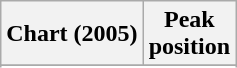<table class="wikitable sortable plainrowheaders">
<tr>
<th scope="col">Chart (2005)</th>
<th scope="col">Peak<br>position</th>
</tr>
<tr>
</tr>
<tr>
</tr>
</table>
